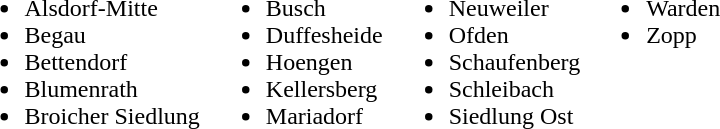<table>
<tr>
<td valign="top"><br><ul><li>Alsdorf-Mitte</li><li>Begau</li><li>Bettendorf</li><li>Blumenrath</li><li>Broicher Siedlung</li></ul></td>
<td valign="top"><br><ul><li>Busch</li><li>Duffesheide</li><li>Hoengen</li><li>Kellersberg</li><li>Mariadorf</li></ul></td>
<td valign="top"><br><ul><li>Neuweiler</li><li>Ofden</li><li>Schaufenberg</li><li>Schleibach</li><li>Siedlung Ost</li></ul></td>
<td valign="top"><br><ul><li>Warden</li><li>Zopp</li></ul></td>
</tr>
</table>
